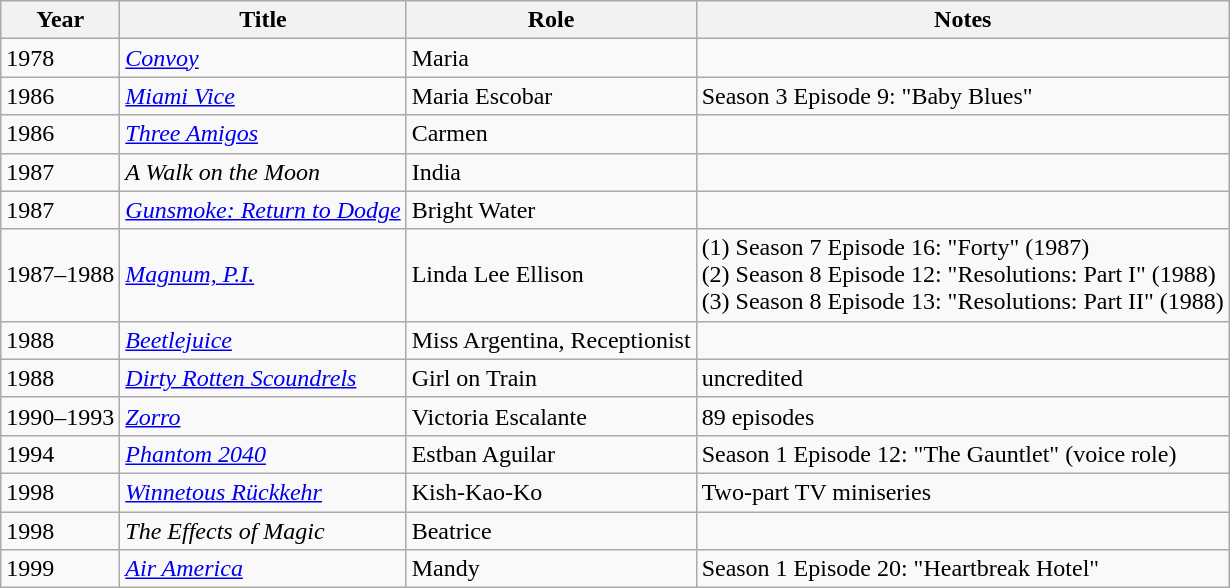<table class="wikitable">
<tr>
<th>Year</th>
<th>Title</th>
<th>Role</th>
<th>Notes</th>
</tr>
<tr>
<td>1978</td>
<td><em><a href='#'>Convoy</a></em></td>
<td>Maria</td>
<td></td>
</tr>
<tr>
<td>1986</td>
<td><em><a href='#'>Miami Vice</a></em></td>
<td>Maria Escobar</td>
<td>Season 3 Episode 9: "Baby Blues"</td>
</tr>
<tr>
<td>1986</td>
<td><em><a href='#'>Three Amigos</a></em></td>
<td>Carmen</td>
<td></td>
</tr>
<tr>
<td>1987</td>
<td><em>A Walk on the Moon</em></td>
<td>India</td>
<td></td>
</tr>
<tr>
<td>1987</td>
<td><em><a href='#'>Gunsmoke: Return to Dodge</a></em></td>
<td>Bright Water</td>
<td></td>
</tr>
<tr>
<td>1987–1988</td>
<td><em><a href='#'>Magnum, P.I.</a></em></td>
<td>Linda Lee Ellison</td>
<td>(1) Season 7 Episode 16: "Forty" (1987)<br>(2) Season 8 Episode 12: "Resolutions: Part I" (1988)<br>(3) Season 8 Episode 13: "Resolutions: Part II" (1988)</td>
</tr>
<tr>
<td>1988</td>
<td><em><a href='#'>Beetlejuice</a></em></td>
<td>Miss Argentina, Receptionist</td>
<td></td>
</tr>
<tr>
<td>1988</td>
<td><em><a href='#'>Dirty Rotten Scoundrels</a></em></td>
<td>Girl on Train</td>
<td>uncredited</td>
</tr>
<tr>
<td>1990–1993</td>
<td><em><a href='#'>Zorro</a></em></td>
<td>Victoria Escalante</td>
<td>89 episodes</td>
</tr>
<tr>
<td>1994</td>
<td><em><a href='#'>Phantom 2040</a></em></td>
<td>Estban Aguilar</td>
<td>Season 1 Episode 12: "The Gauntlet" (voice role)</td>
</tr>
<tr>
<td>1998</td>
<td><em><a href='#'>Winnetous Rückkehr</a></em></td>
<td>Kish-Kao-Ko</td>
<td>Two-part TV miniseries</td>
</tr>
<tr>
<td>1998</td>
<td><em>The Effects of Magic</em></td>
<td>Beatrice</td>
<td></td>
</tr>
<tr>
<td>1999</td>
<td><em><a href='#'>Air America</a></em></td>
<td>Mandy</td>
<td>Season 1 Episode 20: "Heartbreak Hotel"</td>
</tr>
</table>
